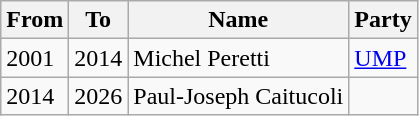<table class="wikitable">
<tr>
<th>From</th>
<th>To</th>
<th>Name</th>
<th>Party</th>
</tr>
<tr>
<td>2001</td>
<td>2014</td>
<td>Michel Peretti</td>
<td><a href='#'>UMP</a></td>
</tr>
<tr>
<td>2014</td>
<td>2026</td>
<td>Paul-Joseph Caitucoli</td>
<td></td>
</tr>
</table>
